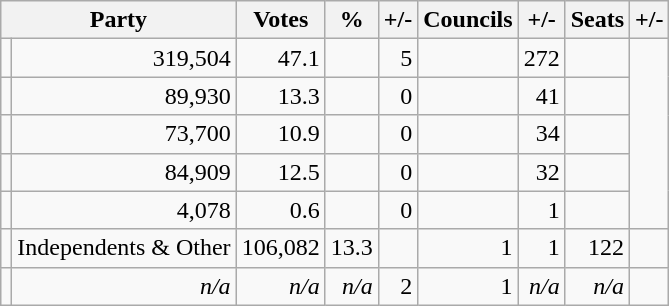<table class="wikitable" style="text-align:right;">
<tr>
<th colspan=2>Party</th>
<th scope="col">Votes</th>
<th scope="col">%</th>
<th scope="col">+/-</th>
<th scope="col">Councils</th>
<th scope="col">+/-</th>
<th scope="col">Seats</th>
<th scope="col">+/-</th>
</tr>
<tr>
<td></td>
<td>319,504</td>
<td>47.1</td>
<td></td>
<td>5</td>
<td></td>
<td>272</td>
<td></td>
</tr>
<tr>
<td></td>
<td>89,930</td>
<td>13.3</td>
<td></td>
<td>0</td>
<td></td>
<td>41</td>
<td></td>
</tr>
<tr>
<td></td>
<td>73,700</td>
<td>10.9</td>
<td></td>
<td>0</td>
<td></td>
<td>34</td>
<td></td>
</tr>
<tr>
<td></td>
<td>84,909</td>
<td>12.5</td>
<td></td>
<td>0</td>
<td></td>
<td>32</td>
<td></td>
</tr>
<tr>
<td></td>
<td>4,078</td>
<td>0.6</td>
<td></td>
<td>0</td>
<td></td>
<td>1</td>
<td></td>
</tr>
<tr>
<td></td>
<td>Independents & Other</td>
<td>106,082</td>
<td>13.3</td>
<td></td>
<td>1</td>
<td>1</td>
<td>122</td>
<td></td>
</tr>
<tr>
<td></td>
<td><em>n/a</em></td>
<td><em>n/a</em></td>
<td><em>n/a</em></td>
<td>2</td>
<td>1</td>
<td><em>n/a</em></td>
<td><em>n/a</em></td>
</tr>
</table>
